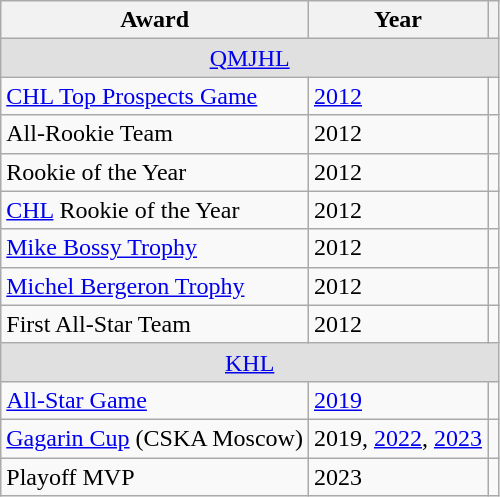<table class="wikitable">
<tr>
<th>Award</th>
<th>Year</th>
<th></th>
</tr>
<tr ALIGN="center" bgcolor="#e0e0e0">
<td colspan="3"><a href='#'>QMJHL</a></td>
</tr>
<tr>
<td><a href='#'>CHL Top Prospects Game</a></td>
<td><a href='#'>2012</a></td>
<td></td>
</tr>
<tr>
<td>All-Rookie Team</td>
<td>2012</td>
<td></td>
</tr>
<tr>
<td>Rookie of the Year</td>
<td>2012</td>
<td></td>
</tr>
<tr>
<td><a href='#'>CHL</a> Rookie of the Year</td>
<td>2012</td>
<td></td>
</tr>
<tr>
<td><a href='#'>Mike Bossy Trophy</a></td>
<td>2012</td>
<td></td>
</tr>
<tr>
<td><a href='#'>Michel Bergeron Trophy</a></td>
<td>2012</td>
<td></td>
</tr>
<tr>
<td>First All-Star Team</td>
<td>2012</td>
<td></td>
</tr>
<tr ALIGN="center" bgcolor="#e0e0e0">
<td colspan="3"><a href='#'>KHL</a></td>
</tr>
<tr>
<td><a href='#'>All-Star Game</a></td>
<td><a href='#'>2019</a></td>
<td></td>
</tr>
<tr>
<td><a href='#'>Gagarin Cup</a> (CSKA Moscow)</td>
<td>2019, <a href='#'>2022</a>, <a href='#'>2023</a></td>
<td></td>
</tr>
<tr>
<td>Playoff MVP</td>
<td>2023</td>
<td></td>
</tr>
</table>
